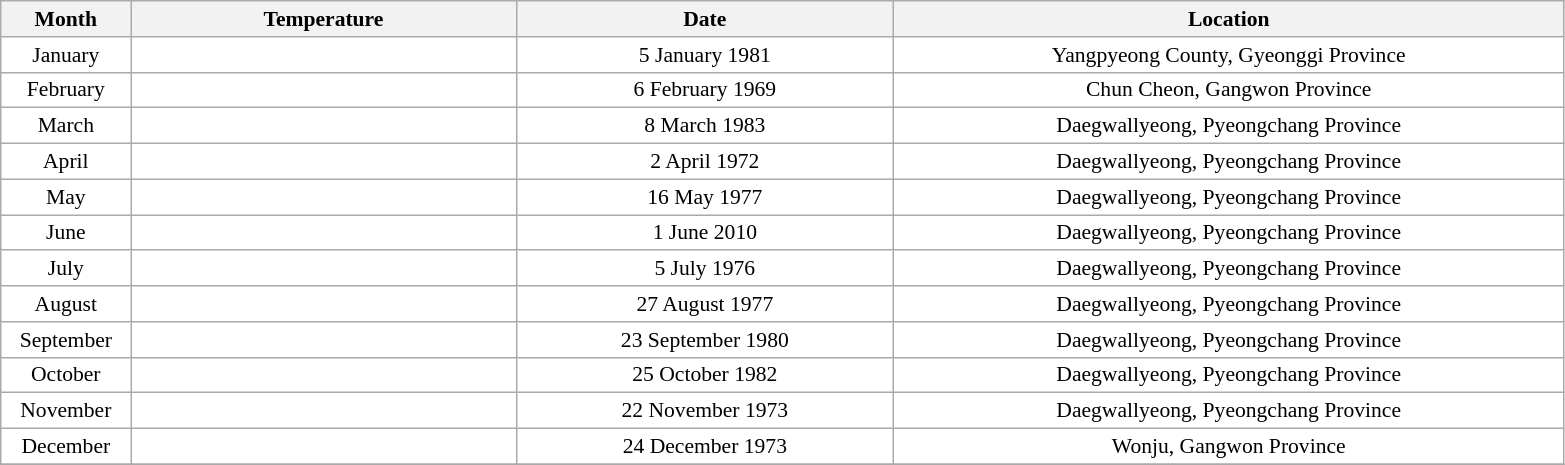<table class="wikitable" style="font-size:90%; text-align:center; background: #FFFFFF">
<tr>
<th width=80 style=background: #FF0000>Month</th>
<th width=250 style=background: #FF0000>Temperature</th>
<th width=245 style=background: #FF0000>Date</th>
<th width=440 style=background: #FF0000>Location</th>
</tr>
<tr>
<td>January</td>
<td></td>
<td>5 January 1981</td>
<td>Yangpyeong County, Gyeonggi Province</td>
</tr>
<tr>
<td>February</td>
<td></td>
<td>6 February 1969</td>
<td>Chun Cheon, Gangwon Province</td>
</tr>
<tr>
<td>March</td>
<td></td>
<td>8 March 1983</td>
<td>Daegwallyeong, Pyeongchang Province</td>
</tr>
<tr>
<td>April</td>
<td></td>
<td>2 April 1972</td>
<td>Daegwallyeong, Pyeongchang Province</td>
</tr>
<tr>
<td>May</td>
<td></td>
<td>16 May 1977</td>
<td>Daegwallyeong, Pyeongchang Province</td>
</tr>
<tr>
<td>June</td>
<td></td>
<td>1 June 2010</td>
<td>Daegwallyeong, Pyeongchang Province</td>
</tr>
<tr>
<td>July</td>
<td></td>
<td>5 July 1976</td>
<td>Daegwallyeong, Pyeongchang Province</td>
</tr>
<tr>
<td>August</td>
<td></td>
<td>27 August 1977</td>
<td>Daegwallyeong, Pyeongchang Province</td>
</tr>
<tr>
<td>September</td>
<td></td>
<td>23 September 1980</td>
<td>Daegwallyeong, Pyeongchang Province</td>
</tr>
<tr>
<td>October</td>
<td></td>
<td>25 October 1982</td>
<td>Daegwallyeong, Pyeongchang Province</td>
</tr>
<tr>
<td>November</td>
<td></td>
<td>22 November 1973</td>
<td>Daegwallyeong, Pyeongchang Province</td>
</tr>
<tr>
<td>December</td>
<td></td>
<td>24 December 1973</td>
<td>Wonju, Gangwon Province</td>
</tr>
<tr>
</tr>
</table>
